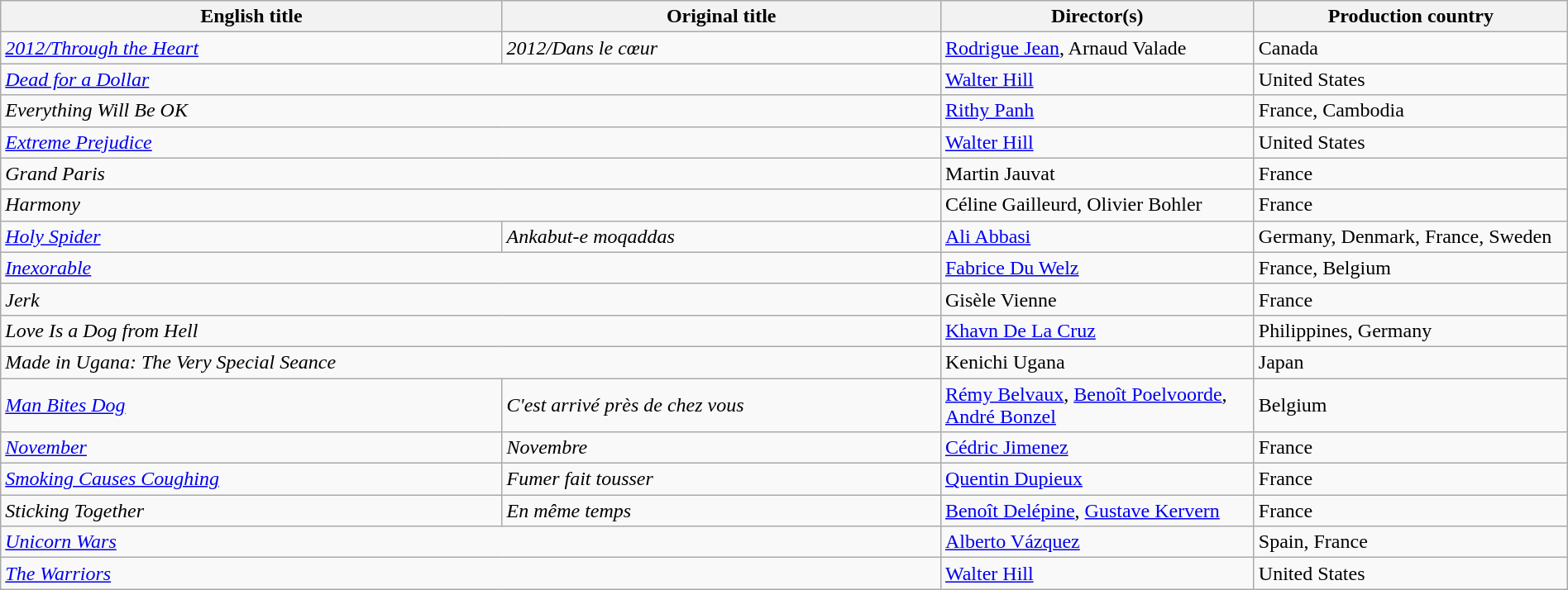<table class="wikitable" width=100%>
<tr>
<th scope="col" width="32%">English title</th>
<th scope="col" width="28%">Original title</th>
<th scope="col" width="20%">Director(s)</th>
<th scope="col" width="20%">Production country</th>
</tr>
<tr>
<td><em><a href='#'>2012/Through the Heart</a></em></td>
<td><em>2012/Dans le cœur</em></td>
<td><a href='#'>Rodrigue Jean</a>, Arnaud Valade</td>
<td>Canada</td>
</tr>
<tr>
<td colspan=2><em><a href='#'>Dead for a Dollar</a></em></td>
<td><a href='#'>Walter Hill</a></td>
<td>United States</td>
</tr>
<tr>
<td colspan=2><em>Everything Will Be OK</em></td>
<td><a href='#'>Rithy Panh</a></td>
<td>France, Cambodia</td>
</tr>
<tr>
<td colspan=2><em><a href='#'>Extreme Prejudice</a></em></td>
<td><a href='#'>Walter Hill</a></td>
<td>United States</td>
</tr>
<tr>
<td colspan=2><em>Grand Paris</em></td>
<td>Martin Jauvat</td>
<td>France</td>
</tr>
<tr>
<td colspan=2><em>Harmony</em></td>
<td>Céline Gailleurd, Olivier Bohler</td>
<td>France</td>
</tr>
<tr>
<td><em><a href='#'>Holy Spider</a></em></td>
<td><em>Ankabut-e moqaddas</em></td>
<td><a href='#'>Ali Abbasi</a></td>
<td>Germany, Denmark, France, Sweden</td>
</tr>
<tr>
<td colspan=2><em><a href='#'>Inexorable</a></em></td>
<td><a href='#'>Fabrice Du Welz</a></td>
<td>France, Belgium</td>
</tr>
<tr>
<td colspan=2><em>Jerk</em></td>
<td>Gisèle Vienne</td>
<td>France</td>
</tr>
<tr>
<td colspan=2><em>Love Is a Dog from Hell</em></td>
<td><a href='#'>Khavn De La Cruz</a></td>
<td>Philippines, Germany</td>
</tr>
<tr>
<td colspan=2><em>Made in Ugana: The Very Special Seance</em></td>
<td>Kenichi Ugana</td>
<td>Japan</td>
</tr>
<tr>
<td><em><a href='#'>Man Bites Dog</a></em></td>
<td><em>C'est arrivé près de chez vous</em></td>
<td><a href='#'>Rémy Belvaux</a>, <a href='#'>Benoît Poelvoorde</a>, <a href='#'>André Bonzel</a></td>
<td>Belgium</td>
</tr>
<tr>
<td><em><a href='#'>November</a></em></td>
<td><em>Novembre</em></td>
<td><a href='#'>Cédric Jimenez</a></td>
<td>France</td>
</tr>
<tr>
<td><em><a href='#'>Smoking Causes Coughing</a></em></td>
<td><em>Fumer fait tousser</em></td>
<td><a href='#'>Quentin Dupieux</a></td>
<td>France</td>
</tr>
<tr>
<td><em>Sticking Together</em></td>
<td><em>En même temps</em></td>
<td><a href='#'>Benoît Delépine</a>, <a href='#'>Gustave Kervern</a></td>
<td>France</td>
</tr>
<tr>
<td colspan=2><em><a href='#'>Unicorn Wars</a></em></td>
<td><a href='#'>Alberto Vázquez</a></td>
<td>Spain, France</td>
</tr>
<tr>
<td colspan=2><em><a href='#'>The Warriors</a></em></td>
<td><a href='#'>Walter Hill</a></td>
<td>United States</td>
</tr>
</table>
